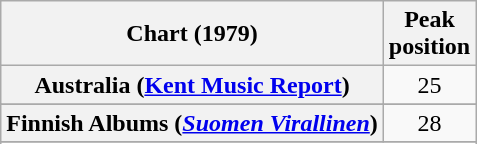<table class="wikitable sortable plainrowheaders" style="text-align:center">
<tr>
<th scope="col">Chart (1979)</th>
<th scope="col">Peak<br> position</th>
</tr>
<tr>
<th scope="row">Australia (<a href='#'>Kent Music Report</a>)</th>
<td align="center">25</td>
</tr>
<tr>
</tr>
<tr>
</tr>
<tr>
<th scope="row">Finnish Albums (<a href='#'><em>Suomen Virallinen</em></a>)</th>
<td align="center">28</td>
</tr>
<tr>
</tr>
<tr>
</tr>
<tr>
</tr>
<tr>
</tr>
<tr>
</tr>
<tr>
</tr>
</table>
